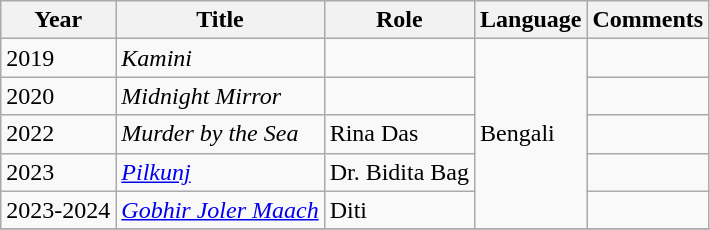<table class="wikitable">
<tr>
<th>Year</th>
<th>Title</th>
<th>Role</th>
<th>Language</th>
<th>Comments</th>
</tr>
<tr>
<td>2019</td>
<td><em>Kamini</em></td>
<td></td>
<td rowspan=5>Bengali</td>
<td></td>
</tr>
<tr>
<td>2020</td>
<td><em>Midnight Mirror</em></td>
<td></td>
<td></td>
</tr>
<tr>
<td>2022</td>
<td><em>Murder by the Sea</em></td>
<td>Rina Das</td>
<td></td>
</tr>
<tr>
<td>2023</td>
<td><em><a href='#'>Pilkunj</a></em></td>
<td>Dr. Bidita Bag</td>
<td></td>
</tr>
<tr>
<td>2023-2024</td>
<td><em><a href='#'>Gobhir Joler Maach</a></em></td>
<td>Diti</td>
<td></td>
</tr>
<tr>
</tr>
</table>
